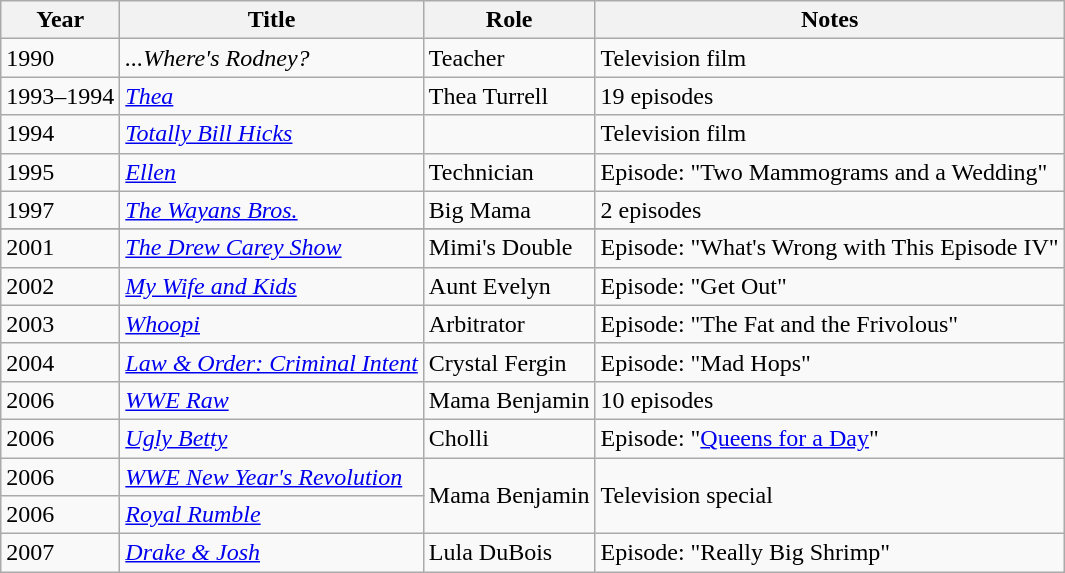<table class="wikitable sortable">
<tr>
<th>Year</th>
<th>Title</th>
<th>Role</th>
<th>Notes</th>
</tr>
<tr>
<td>1990</td>
<td><em>...Where's Rodney?</em></td>
<td>Teacher</td>
<td>Television film</td>
</tr>
<tr>
<td>1993–1994</td>
<td><a href='#'><em>Thea</em></a></td>
<td>Thea Turrell</td>
<td>19 episodes</td>
</tr>
<tr>
<td>1994</td>
<td><em><a href='#'>Totally Bill Hicks</a></em></td>
<td></td>
<td>Television film</td>
</tr>
<tr>
<td>1995</td>
<td><a href='#'><em>Ellen</em></a></td>
<td>Technician</td>
<td>Episode: "Two Mammograms and a Wedding"</td>
</tr>
<tr>
<td>1997</td>
<td><em><a href='#'>The Wayans Bros.</a></em></td>
<td>Big Mama</td>
<td>2 episodes</td>
</tr>
<tr>
</tr>
<tr>
<td>2001</td>
<td><em><a href='#'>The Drew Carey Show</a></em></td>
<td>Mimi's Double</td>
<td>Episode: "What's Wrong with This Episode IV"</td>
</tr>
<tr>
<td>2002</td>
<td><em><a href='#'>My Wife and Kids</a></em></td>
<td>Aunt Evelyn</td>
<td>Episode: "Get Out"</td>
</tr>
<tr>
<td>2003</td>
<td><a href='#'><em>Whoopi</em></a></td>
<td>Arbitrator</td>
<td>Episode: "The Fat and the Frivolous"</td>
</tr>
<tr>
<td>2004</td>
<td><em><a href='#'>Law & Order: Criminal Intent</a></em></td>
<td>Crystal Fergin</td>
<td>Episode: "Mad Hops"</td>
</tr>
<tr>
<td>2006</td>
<td><em><a href='#'>WWE Raw</a></em></td>
<td>Mama Benjamin</td>
<td>10 episodes</td>
</tr>
<tr>
<td>2006</td>
<td><em><a href='#'>Ugly Betty</a></em></td>
<td>Cholli</td>
<td>Episode: "<a href='#'>Queens for a Day</a>"</td>
</tr>
<tr>
<td>2006</td>
<td><em><a href='#'>WWE New Year's Revolution</a></em></td>
<td rowspan="2">Mama Benjamin</td>
<td rowspan="2">Television special</td>
</tr>
<tr>
<td>2006</td>
<td><em><a href='#'>Royal Rumble</a></em></td>
</tr>
<tr>
<td>2007</td>
<td><em><a href='#'>Drake & Josh</a></em></td>
<td>Lula DuBois</td>
<td>Episode: "Really Big Shrimp"</td>
</tr>
</table>
